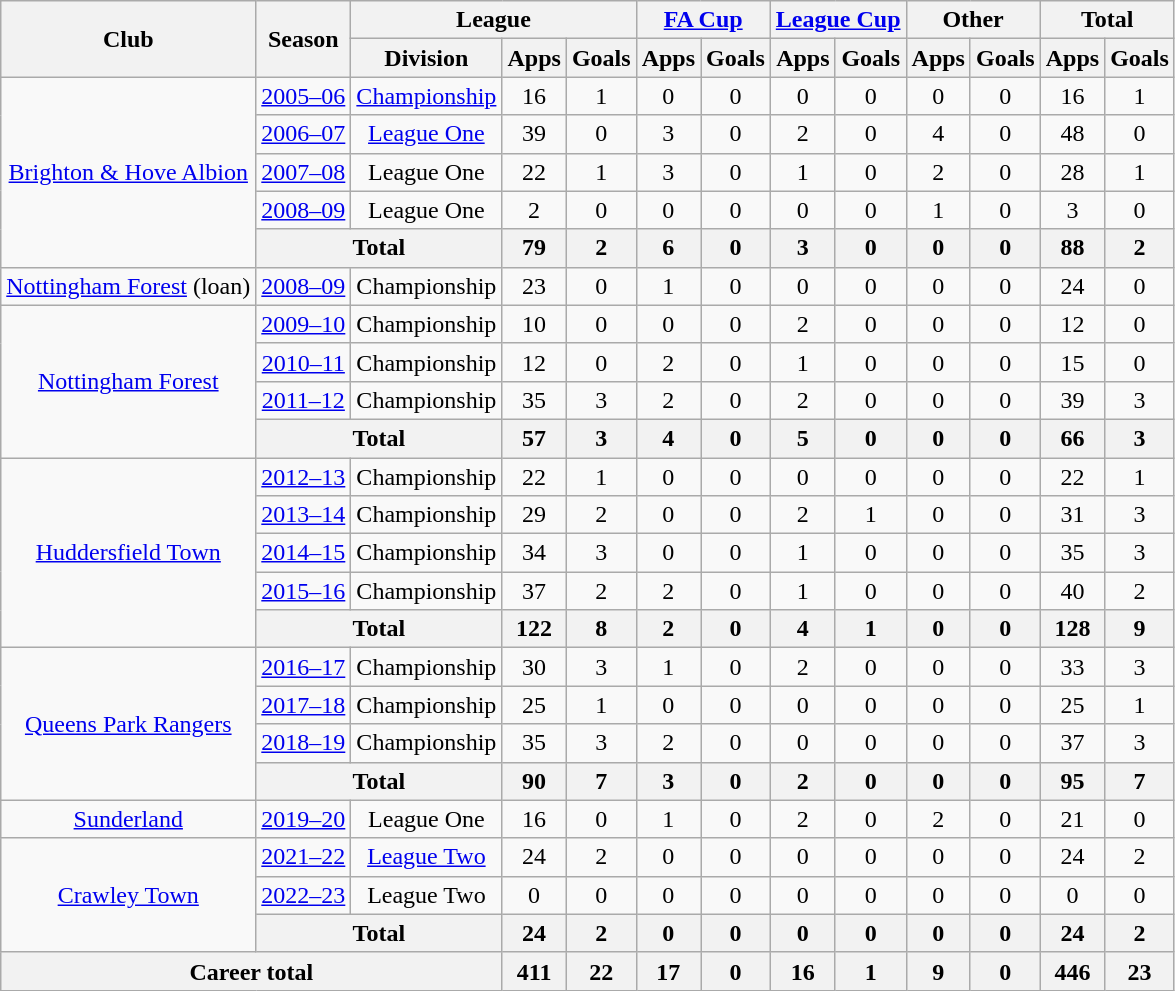<table class="wikitable" style="text-align:center;">
<tr>
<th rowspan="2">Club</th>
<th rowspan="2">Season</th>
<th colspan="3">League</th>
<th colspan="2"><a href='#'>FA Cup</a></th>
<th colspan="2"><a href='#'>League Cup</a></th>
<th colspan="2">Other</th>
<th colspan="2">Total</th>
</tr>
<tr>
<th>Division</th>
<th>Apps</th>
<th>Goals</th>
<th>Apps</th>
<th>Goals</th>
<th>Apps</th>
<th>Goals</th>
<th>Apps</th>
<th>Goals</th>
<th>Apps</th>
<th>Goals</th>
</tr>
<tr>
<td rowspan="5"><a href='#'>Brighton & Hove Albion</a></td>
<td><a href='#'>2005–06</a></td>
<td><a href='#'>Championship</a></td>
<td>16</td>
<td>1</td>
<td>0</td>
<td>0</td>
<td>0</td>
<td>0</td>
<td>0</td>
<td>0</td>
<td>16</td>
<td>1</td>
</tr>
<tr>
<td><a href='#'>2006–07</a></td>
<td><a href='#'>League One</a></td>
<td>39</td>
<td>0</td>
<td>3</td>
<td>0</td>
<td>2</td>
<td>0</td>
<td>4</td>
<td>0</td>
<td>48</td>
<td>0</td>
</tr>
<tr>
<td><a href='#'>2007–08</a></td>
<td>League One</td>
<td>22</td>
<td>1</td>
<td>3</td>
<td>0</td>
<td>1</td>
<td>0</td>
<td>2</td>
<td>0</td>
<td>28</td>
<td>1</td>
</tr>
<tr>
<td><a href='#'>2008–09</a></td>
<td>League One</td>
<td>2</td>
<td>0</td>
<td>0</td>
<td>0</td>
<td>0</td>
<td>0</td>
<td>1</td>
<td>0</td>
<td>3</td>
<td>0</td>
</tr>
<tr>
<th colspan="2">Total</th>
<th>79</th>
<th>2</th>
<th>6</th>
<th>0</th>
<th>3</th>
<th>0</th>
<th>0</th>
<th>0</th>
<th>88</th>
<th>2</th>
</tr>
<tr>
<td><a href='#'>Nottingham Forest</a> (loan)</td>
<td><a href='#'>2008–09</a></td>
<td>Championship</td>
<td>23</td>
<td>0</td>
<td>1</td>
<td>0</td>
<td>0</td>
<td>0</td>
<td>0</td>
<td>0</td>
<td>24</td>
<td>0</td>
</tr>
<tr>
<td rowspan="4"><a href='#'>Nottingham Forest</a></td>
<td><a href='#'>2009–10</a></td>
<td>Championship</td>
<td>10</td>
<td>0</td>
<td>0</td>
<td>0</td>
<td>2</td>
<td>0</td>
<td>0</td>
<td>0</td>
<td>12</td>
<td>0</td>
</tr>
<tr>
<td><a href='#'>2010–11</a></td>
<td>Championship</td>
<td>12</td>
<td>0</td>
<td>2</td>
<td>0</td>
<td>1</td>
<td>0</td>
<td>0</td>
<td>0</td>
<td>15</td>
<td>0</td>
</tr>
<tr>
<td><a href='#'>2011–12</a></td>
<td>Championship</td>
<td>35</td>
<td>3</td>
<td>2</td>
<td>0</td>
<td>2</td>
<td>0</td>
<td>0</td>
<td>0</td>
<td>39</td>
<td>3</td>
</tr>
<tr>
<th colspan="2">Total</th>
<th>57</th>
<th>3</th>
<th>4</th>
<th>0</th>
<th>5</th>
<th>0</th>
<th>0</th>
<th>0</th>
<th>66</th>
<th>3</th>
</tr>
<tr>
<td rowspan="5"><a href='#'>Huddersfield Town</a></td>
<td><a href='#'>2012–13</a></td>
<td>Championship</td>
<td>22</td>
<td>1</td>
<td>0</td>
<td>0</td>
<td>0</td>
<td>0</td>
<td>0</td>
<td>0</td>
<td>22</td>
<td>1</td>
</tr>
<tr>
<td><a href='#'>2013–14</a></td>
<td>Championship</td>
<td>29</td>
<td>2</td>
<td>0</td>
<td>0</td>
<td>2</td>
<td>1</td>
<td>0</td>
<td>0</td>
<td>31</td>
<td>3</td>
</tr>
<tr>
<td><a href='#'>2014–15</a></td>
<td>Championship</td>
<td>34</td>
<td>3</td>
<td>0</td>
<td>0</td>
<td>1</td>
<td>0</td>
<td>0</td>
<td>0</td>
<td>35</td>
<td>3</td>
</tr>
<tr>
<td><a href='#'>2015–16</a></td>
<td>Championship</td>
<td>37</td>
<td>2</td>
<td>2</td>
<td>0</td>
<td>1</td>
<td>0</td>
<td>0</td>
<td>0</td>
<td>40</td>
<td>2</td>
</tr>
<tr>
<th colspan="2">Total</th>
<th>122</th>
<th>8</th>
<th>2</th>
<th>0</th>
<th>4</th>
<th>1</th>
<th>0</th>
<th>0</th>
<th>128</th>
<th>9</th>
</tr>
<tr>
<td rowspan="4"><a href='#'>Queens Park Rangers</a></td>
<td><a href='#'>2016–17</a></td>
<td>Championship</td>
<td>30</td>
<td>3</td>
<td>1</td>
<td>0</td>
<td>2</td>
<td>0</td>
<td>0</td>
<td>0</td>
<td>33</td>
<td>3</td>
</tr>
<tr>
<td><a href='#'>2017–18</a></td>
<td>Championship</td>
<td>25</td>
<td>1</td>
<td>0</td>
<td>0</td>
<td>0</td>
<td>0</td>
<td>0</td>
<td>0</td>
<td>25</td>
<td>1</td>
</tr>
<tr>
<td><a href='#'>2018–19</a></td>
<td>Championship</td>
<td>35</td>
<td>3</td>
<td>2</td>
<td>0</td>
<td>0</td>
<td>0</td>
<td>0</td>
<td>0</td>
<td>37</td>
<td>3</td>
</tr>
<tr>
<th colspan="2">Total</th>
<th>90</th>
<th>7</th>
<th>3</th>
<th>0</th>
<th>2</th>
<th>0</th>
<th>0</th>
<th>0</th>
<th>95</th>
<th>7</th>
</tr>
<tr>
<td><a href='#'>Sunderland</a></td>
<td><a href='#'>2019–20</a></td>
<td>League One</td>
<td>16</td>
<td>0</td>
<td>1</td>
<td>0</td>
<td>2</td>
<td>0</td>
<td>2</td>
<td>0</td>
<td>21</td>
<td>0</td>
</tr>
<tr>
<td rowspan="3"><a href='#'>Crawley Town</a></td>
<td><a href='#'>2021–22</a></td>
<td><a href='#'>League Two</a></td>
<td>24</td>
<td>2</td>
<td>0</td>
<td>0</td>
<td>0</td>
<td>0</td>
<td>0</td>
<td>0</td>
<td>24</td>
<td>2</td>
</tr>
<tr>
<td><a href='#'>2022–23</a></td>
<td>League Two</td>
<td>0</td>
<td>0</td>
<td>0</td>
<td>0</td>
<td>0</td>
<td>0</td>
<td>0</td>
<td>0</td>
<td>0</td>
<td>0</td>
</tr>
<tr>
<th colspan="2">Total</th>
<th>24</th>
<th>2</th>
<th>0</th>
<th>0</th>
<th>0</th>
<th>0</th>
<th>0</th>
<th>0</th>
<th>24</th>
<th>2</th>
</tr>
<tr>
<th colspan="3">Career total</th>
<th>411</th>
<th>22</th>
<th>17</th>
<th>0</th>
<th>16</th>
<th>1</th>
<th>9</th>
<th>0</th>
<th>446</th>
<th>23</th>
</tr>
</table>
